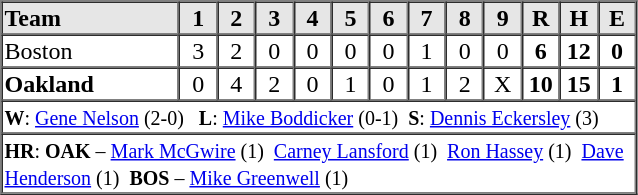<table border=1 cellspacing=0 width=425 style="margin-left:3em;">
<tr style="text-align:center; background-color:#e6e6e6;">
<th align=left width=28%>Team</th>
<th width=6%>1</th>
<th width=6%>2</th>
<th width=6%>3</th>
<th width=6%>4</th>
<th width=6%>5</th>
<th width=6%>6</th>
<th width=6%>7</th>
<th width=6%>8</th>
<th width=6%>9</th>
<th width=6%>R</th>
<th width=6%>H</th>
<th width=6%>E</th>
</tr>
<tr style="text-align:center;">
<td align=left>Boston</td>
<td>3</td>
<td>2</td>
<td>0</td>
<td>0</td>
<td>0</td>
<td>0</td>
<td>1</td>
<td>0</td>
<td>0</td>
<td><strong>6</strong></td>
<td><strong>12</strong></td>
<td><strong>0</strong></td>
</tr>
<tr style="text-align:center;">
<td align=left><strong>Oakland</strong></td>
<td>0</td>
<td>4</td>
<td>2</td>
<td>0</td>
<td>1</td>
<td>0</td>
<td>1</td>
<td>2</td>
<td>X</td>
<td><strong>10</strong></td>
<td><strong>15</strong></td>
<td><strong>1</strong></td>
</tr>
<tr style="text-align:left;">
<td colspan=13><small><strong>W</strong>: <a href='#'>Gene Nelson</a> (2-0)   <strong>L</strong>: <a href='#'>Mike Boddicker</a> (0-1)  <strong>S</strong>: <a href='#'>Dennis Eckersley</a> (3)</small></td>
</tr>
<tr style="text-align:left;">
<td colspan=13><small><strong>HR</strong>: <strong>OAK</strong> – <a href='#'>Mark McGwire</a> (1)  <a href='#'>Carney Lansford</a> (1)  <a href='#'>Ron Hassey</a> (1)  <a href='#'>Dave Henderson</a> (1)  <strong>BOS</strong> – <a href='#'>Mike Greenwell</a> (1)</small></td>
</tr>
</table>
